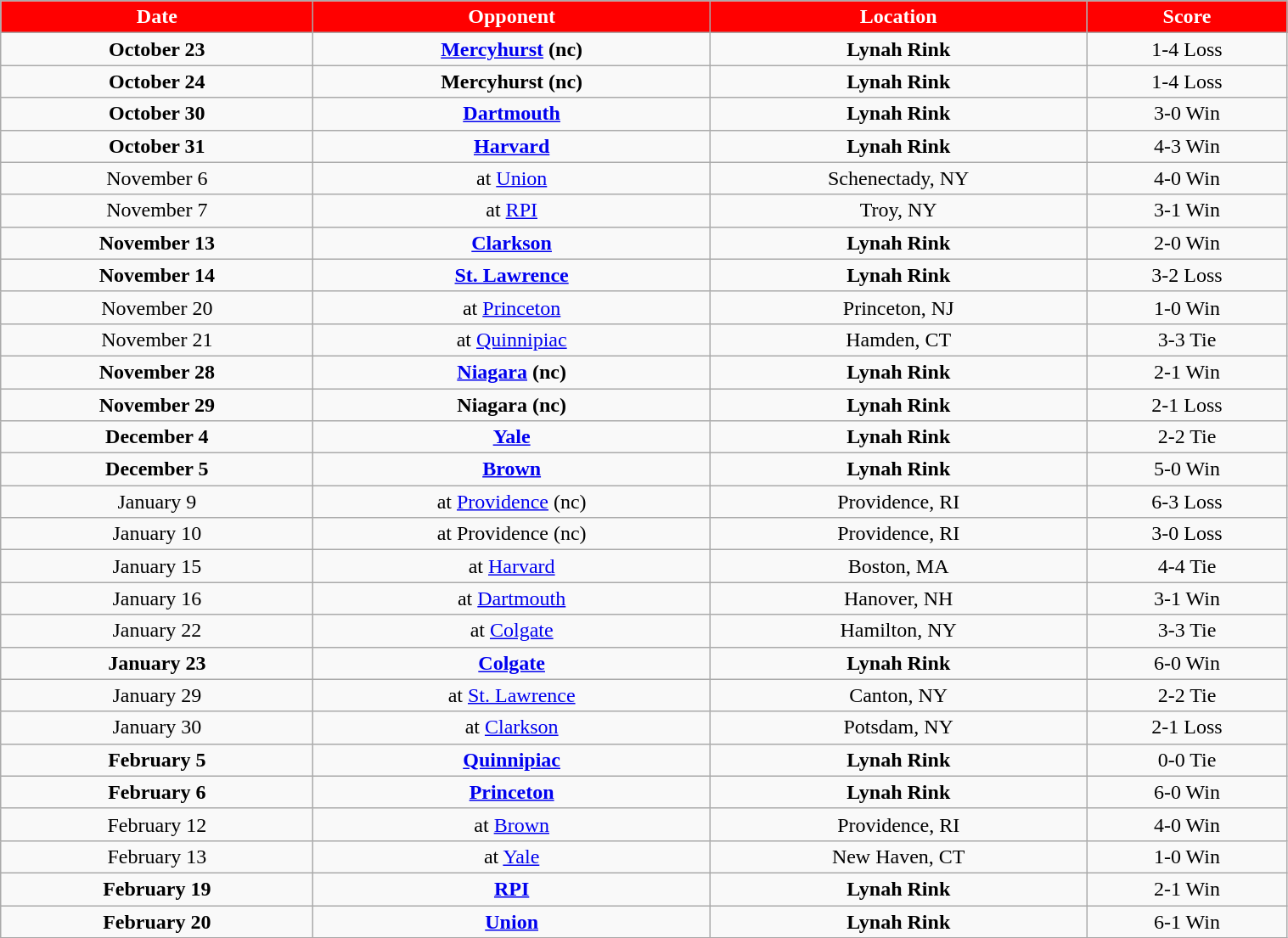<table class="wikitable" width="80%">
<tr align="center"  style="background:red;color:white;">
<td><strong>Date</strong></td>
<td><strong>Opponent</strong></td>
<td><strong>Location</strong></td>
<td><strong>Score</strong></td>
</tr>
<tr align="center" bgcolor="">
<td><strong>October 23</strong></td>
<td><strong><a href='#'>Mercyhurst</a> (nc)</strong></td>
<td><strong>Lynah Rink</strong></td>
<td><span> 1-4 Loss </span></td>
</tr>
<tr align="center" bgcolor="">
<td><strong>October 24</strong></td>
<td><strong>Mercyhurst (nc)</strong></td>
<td><strong>Lynah Rink</strong></td>
<td><span> 1-4 Loss </span></td>
</tr>
<tr align="center" bgcolor="">
<td><strong>October 30</strong></td>
<td><strong><a href='#'>Dartmouth</a></strong></td>
<td><strong>Lynah Rink</strong></td>
<td><span> 3-0 Win </span></td>
</tr>
<tr align="center" bgcolor="">
<td><strong>October 31</strong></td>
<td><strong><a href='#'>Harvard</a></strong></td>
<td><strong>Lynah Rink</strong></td>
<td><span> 4-3 Win </span></td>
</tr>
<tr align="center" bgcolor="">
<td>November 6</td>
<td>at <a href='#'>Union</a></td>
<td>Schenectady, NY</td>
<td><span> 4-0 Win </span></td>
</tr>
<tr align="center" bgcolor="">
<td>November 7</td>
<td>at <a href='#'>RPI</a></td>
<td>Troy, NY</td>
<td><span> 3-1 Win </span></td>
</tr>
<tr align="center" bgcolor="">
<td><strong>November 13</strong></td>
<td><strong><a href='#'>Clarkson</a></strong></td>
<td><strong>Lynah Rink</strong></td>
<td><span> 2-0 Win </span></td>
</tr>
<tr align="center" bgcolor="">
<td><strong>November 14</strong></td>
<td><strong><a href='#'>St. Lawrence</a></strong></td>
<td><strong>Lynah Rink</strong></td>
<td><span> 3-2 Loss </span></td>
</tr>
<tr align="center" bgcolor="">
<td>November 20</td>
<td>at <a href='#'>Princeton</a></td>
<td>Princeton, NJ</td>
<td><span> 1-0 Win </span></td>
</tr>
<tr align="center" bgcolor="">
<td>November 21</td>
<td>at <a href='#'>Quinnipiac</a></td>
<td>Hamden, CT</td>
<td>3-3 Tie</td>
</tr>
<tr align="center" bgcolor="">
<td><strong>November 28</strong></td>
<td><strong><a href='#'>Niagara</a> (nc)</strong></td>
<td><strong>Lynah Rink</strong></td>
<td><span> 2-1 Win </span></td>
</tr>
<tr align="center" bgcolor="">
<td><strong>November 29</strong></td>
<td><strong>Niagara (nc)</strong></td>
<td><strong>Lynah Rink</strong></td>
<td><span> 2-1 Loss </span></td>
</tr>
<tr align="center" bgcolor="">
<td><strong>December 4</strong></td>
<td><strong><a href='#'>Yale</a></strong></td>
<td><strong>Lynah Rink</strong></td>
<td>2-2 Tie</td>
</tr>
<tr align="center" bgcolor="">
<td><strong>December 5</strong></td>
<td><strong><a href='#'>Brown</a></strong></td>
<td><strong>Lynah Rink</strong></td>
<td><span> 5-0 Win </span></td>
</tr>
<tr align="center" bgcolor="">
<td>January 9</td>
<td>at <a href='#'>Providence</a> (nc)</td>
<td>Providence, RI</td>
<td><span> 6-3 Loss </span></td>
</tr>
<tr align="center" bgcolor="">
<td>January 10</td>
<td>at Providence (nc)</td>
<td>Providence, RI</td>
<td><span> 3-0 Loss </span></td>
</tr>
<tr align="center" bgcolor="">
<td>January 15</td>
<td>at <a href='#'>Harvard</a></td>
<td>Boston, MA</td>
<td>4-4 Tie</td>
</tr>
<tr align="center" bgcolor="">
<td>January 16</td>
<td>at <a href='#'>Dartmouth</a></td>
<td>Hanover, NH</td>
<td><span> 3-1 Win </span></td>
</tr>
<tr align="center" bgcolor="">
<td>January 22</td>
<td>at <a href='#'>Colgate</a></td>
<td>Hamilton, NY</td>
<td>3-3 Tie</td>
</tr>
<tr align="center" bgcolor="">
<td><strong>January 23</strong></td>
<td><strong><a href='#'>Colgate</a></strong></td>
<td><strong>Lynah Rink</strong></td>
<td><span> 6-0 Win </span></td>
</tr>
<tr align="center" bgcolor="">
<td>January 29</td>
<td>at <a href='#'>St. Lawrence</a></td>
<td>Canton, NY</td>
<td>2-2 Tie</td>
</tr>
<tr align="center" bgcolor="">
<td>January 30</td>
<td>at <a href='#'>Clarkson</a></td>
<td>Potsdam, NY</td>
<td><span> 2-1 Loss </span></td>
</tr>
<tr align="center" bgcolor="">
<td><strong>February 5</strong></td>
<td><strong><a href='#'>Quinnipiac</a></strong></td>
<td><strong>Lynah Rink</strong></td>
<td>0-0 Tie</td>
</tr>
<tr align="center" bgcolor="">
<td><strong>February 6</strong></td>
<td><strong><a href='#'>Princeton</a></strong></td>
<td><strong>Lynah Rink</strong></td>
<td><span> 6-0 Win </span></td>
</tr>
<tr align="center" bgcolor="">
<td>February 12</td>
<td>at <a href='#'>Brown</a></td>
<td>Providence, RI</td>
<td><span> 4-0 Win </span></td>
</tr>
<tr align="center" bgcolor="">
<td>February 13</td>
<td>at <a href='#'>Yale</a></td>
<td>New Haven, CT</td>
<td><span> 1-0 Win </span></td>
</tr>
<tr align="center" bgcolor="">
<td><strong>February 19</strong></td>
<td><strong><a href='#'>RPI</a></strong></td>
<td><strong>Lynah Rink</strong></td>
<td><span> 2-1 Win </span></td>
</tr>
<tr align="center" bgcolor="">
<td><strong>February 20</strong></td>
<td><strong><a href='#'>Union</a></strong></td>
<td><strong>Lynah Rink</strong></td>
<td><span> 6-1 Win </span></td>
</tr>
</table>
